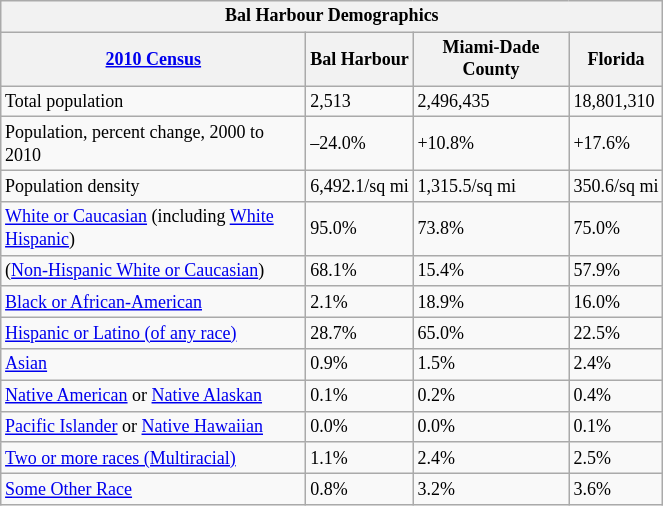<table class="wikitable" style="float: left; margin-right: 2em; width: 35%; font-size: 75%;">
<tr>
<th colspan=4>Bal Harbour Demographics</th>
</tr>
<tr>
<th><a href='#'>2010 Census</a></th>
<th>Bal Harbour</th>
<th>Miami-Dade County</th>
<th>Florida</th>
</tr>
<tr>
<td>Total population</td>
<td>2,513</td>
<td>2,496,435</td>
<td>18,801,310</td>
</tr>
<tr>
<td>Population, percent change, 2000 to 2010</td>
<td>–24.0%</td>
<td>+10.8%</td>
<td>+17.6%</td>
</tr>
<tr>
<td>Population density</td>
<td>6,492.1/sq mi</td>
<td>1,315.5/sq mi</td>
<td>350.6/sq mi</td>
</tr>
<tr>
<td><a href='#'>White or Caucasian</a> (including <a href='#'>White Hispanic</a>)</td>
<td>95.0%</td>
<td>73.8%</td>
<td>75.0%</td>
</tr>
<tr>
<td>(<a href='#'>Non-Hispanic White or Caucasian</a>)</td>
<td>68.1%</td>
<td>15.4%</td>
<td>57.9%</td>
</tr>
<tr>
<td><a href='#'>Black or African-American</a></td>
<td>2.1%</td>
<td>18.9%</td>
<td>16.0%</td>
</tr>
<tr>
<td><a href='#'>Hispanic or Latino (of any race)</a></td>
<td>28.7%</td>
<td>65.0%</td>
<td>22.5%</td>
</tr>
<tr>
<td><a href='#'>Asian</a></td>
<td>0.9%</td>
<td>1.5%</td>
<td>2.4%</td>
</tr>
<tr>
<td><a href='#'>Native American</a> or <a href='#'>Native Alaskan</a></td>
<td>0.1%</td>
<td>0.2%</td>
<td>0.4%</td>
</tr>
<tr>
<td><a href='#'>Pacific Islander</a> or <a href='#'>Native Hawaiian</a></td>
<td>0.0%</td>
<td>0.0%</td>
<td>0.1%</td>
</tr>
<tr>
<td><a href='#'>Two or more races (Multiracial)</a></td>
<td>1.1%</td>
<td>2.4%</td>
<td>2.5%</td>
</tr>
<tr>
<td><a href='#'>Some Other Race</a></td>
<td>0.8%</td>
<td>3.2%</td>
<td>3.6%</td>
</tr>
</table>
